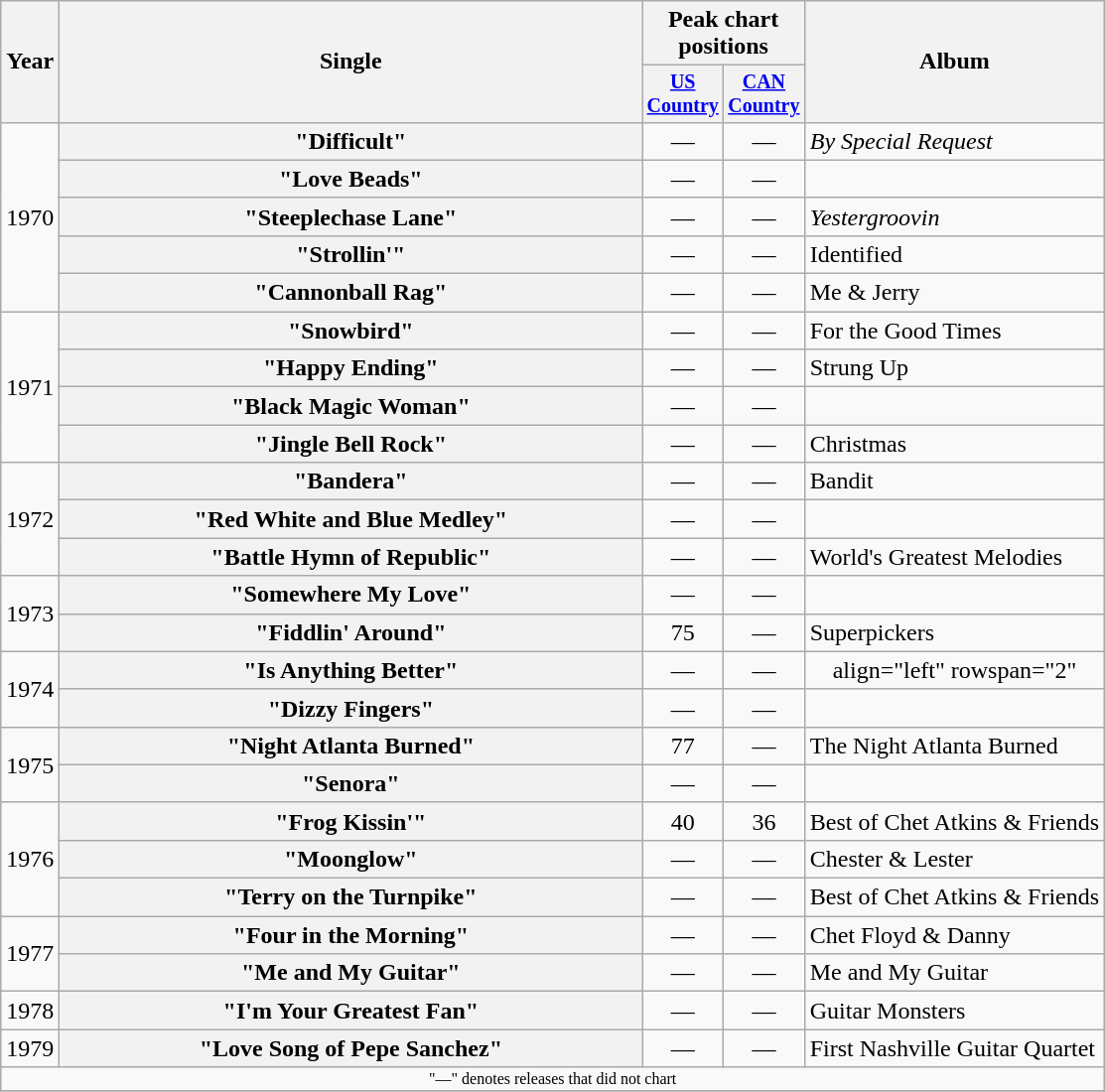<table class="wikitable plainrowheaders" style="text-align:center;">
<tr>
<th rowspan="2">Year</th>
<th rowspan="2" style="width:24em;">Single</th>
<th colspan="2">Peak chart<br>positions</th>
<th rowspan="2">Album</th>
</tr>
<tr style="font-size:smaller;">
<th width="45"><a href='#'>US Country</a></th>
<th width="45"><a href='#'>CAN Country</a></th>
</tr>
<tr>
<td rowspan="5">1970</td>
<th scope="row">"Difficult"</th>
<td>—</td>
<td>—</td>
<td align="left"><em>By Special Request</em></td>
</tr>
<tr>
<th scope="row">"Love Beads"</th>
<td>—</td>
<td>—</td>
<td></td>
</tr>
<tr>
<th scope="row">"Steeplechase Lane"</th>
<td>—</td>
<td>—</td>
<td align="left"><em>Yestergroovin<strong></td>
</tr>
<tr>
<th scope="row">"Strollin'"</th>
<td>—</td>
<td>—</td>
<td align="left"></em>Identified<em></td>
</tr>
<tr>
<th scope="row">"Cannonball Rag"</th>
<td>—</td>
<td>—</td>
<td align="left"></em>Me & Jerry<em></td>
</tr>
<tr>
<td rowspan="4">1971</td>
<th scope="row">"Snowbird"</th>
<td>—</td>
<td>—</td>
<td align="left"></em>For the Good Times<em></td>
</tr>
<tr>
<th scope="row">"Happy Ending"</th>
<td>—</td>
<td>—</td>
<td align="left"></em>Strung Up<em></td>
</tr>
<tr>
<th scope="row">"Black Magic Woman"</th>
<td>—</td>
<td>—</td>
<td></td>
</tr>
<tr>
<th scope="row">"Jingle Bell Rock"</th>
<td>—</td>
<td>—</td>
<td align="left"></em>Christmas<em></td>
</tr>
<tr>
<td rowspan="3">1972</td>
<th scope="row">"Bandera"</th>
<td>—</td>
<td>—</td>
<td align="left"></em>Bandit<em></td>
</tr>
<tr>
<th scope="row">"Red White and Blue Medley"</th>
<td>—</td>
<td>—</td>
<td></td>
</tr>
<tr>
<th scope="row">"Battle Hymn of Republic"</th>
<td>—</td>
<td>—</td>
<td align="left"></em>World's Greatest Melodies<em></td>
</tr>
<tr>
<td rowspan="2">1973</td>
<th scope="row">"Somewhere My Love"</th>
<td>—</td>
<td>—</td>
<td></td>
</tr>
<tr>
<th scope="row">"Fiddlin' Around"</th>
<td>75</td>
<td>—</td>
<td align="left"></em>Superpickers<em></td>
</tr>
<tr>
<td rowspan="2">1974</td>
<th scope="row">"Is Anything Better"</th>
<td>—</td>
<td>—</td>
<td>align="left" rowspan="2" </td>
</tr>
<tr>
<th scope="row">"Dizzy Fingers"</th>
<td>—</td>
<td>—</td>
</tr>
<tr>
<td rowspan="2">1975</td>
<th scope="row">"Night Atlanta Burned"</th>
<td>77</td>
<td>—</td>
<td align="left"></em>The Night Atlanta Burned<em></td>
</tr>
<tr>
<th scope="row">"Senora"</th>
<td>—</td>
<td>—</td>
<td></td>
</tr>
<tr>
<td rowspan="3">1976</td>
<th scope="row">"Frog Kissin'"</th>
<td>40</td>
<td>36</td>
<td align="left"></em>Best of Chet Atkins & Friends<em></td>
</tr>
<tr>
<th scope="row">"Moonglow"</th>
<td>—</td>
<td>—</td>
<td align="left"></em>Chester & Lester<em></td>
</tr>
<tr>
<th scope="row">"Terry on the Turnpike"</th>
<td>—</td>
<td>—</td>
<td align="left"></em>Best of Chet Atkins & Friends<em></td>
</tr>
<tr>
<td rowspan="2">1977</td>
<th scope="row">"Four in the Morning"</th>
<td>—</td>
<td>—</td>
<td align="left"></em>Chet Floyd & Danny<em></td>
</tr>
<tr>
<th scope="row">"Me and My Guitar"</th>
<td>—</td>
<td>—</td>
<td align="left"></em>Me and My Guitar<em></td>
</tr>
<tr>
<td>1978</td>
<th scope="row">"I'm Your Greatest Fan"</th>
<td>—</td>
<td>—</td>
<td align="left"></em>Guitar Monsters<em></td>
</tr>
<tr>
<td>1979</td>
<th scope="row">"Love Song of Pepe Sanchez"</th>
<td>—</td>
<td>—</td>
<td align="left"></em>First Nashville Guitar Quartet<em></td>
</tr>
<tr>
<td colspan="5" style="font-size: 8pt">"—" denotes releases that did not chart</td>
</tr>
<tr>
</tr>
</table>
